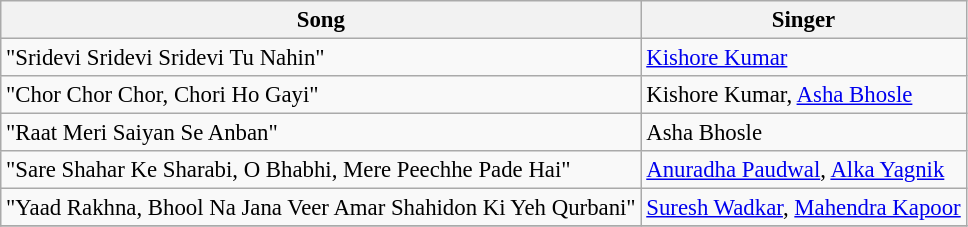<table class="wikitable" style="font-size:95%;">
<tr>
<th>Song</th>
<th>Singer</th>
</tr>
<tr>
<td>"Sridevi Sridevi Sridevi Tu Nahin"</td>
<td><a href='#'>Kishore Kumar</a></td>
</tr>
<tr>
<td>"Chor Chor Chor, Chori Ho Gayi"</td>
<td>Kishore Kumar, <a href='#'>Asha Bhosle</a></td>
</tr>
<tr>
<td>"Raat Meri Saiyan Se Anban"</td>
<td>Asha Bhosle</td>
</tr>
<tr>
<td>"Sare Shahar Ke Sharabi, O Bhabhi, Mere Peechhe Pade Hai"</td>
<td><a href='#'>Anuradha Paudwal</a>, <a href='#'>Alka Yagnik</a></td>
</tr>
<tr>
<td>"Yaad Rakhna, Bhool Na Jana Veer Amar Shahidon Ki Yeh Qurbani"</td>
<td><a href='#'>Suresh Wadkar</a>, <a href='#'>Mahendra Kapoor</a></td>
</tr>
<tr>
</tr>
</table>
